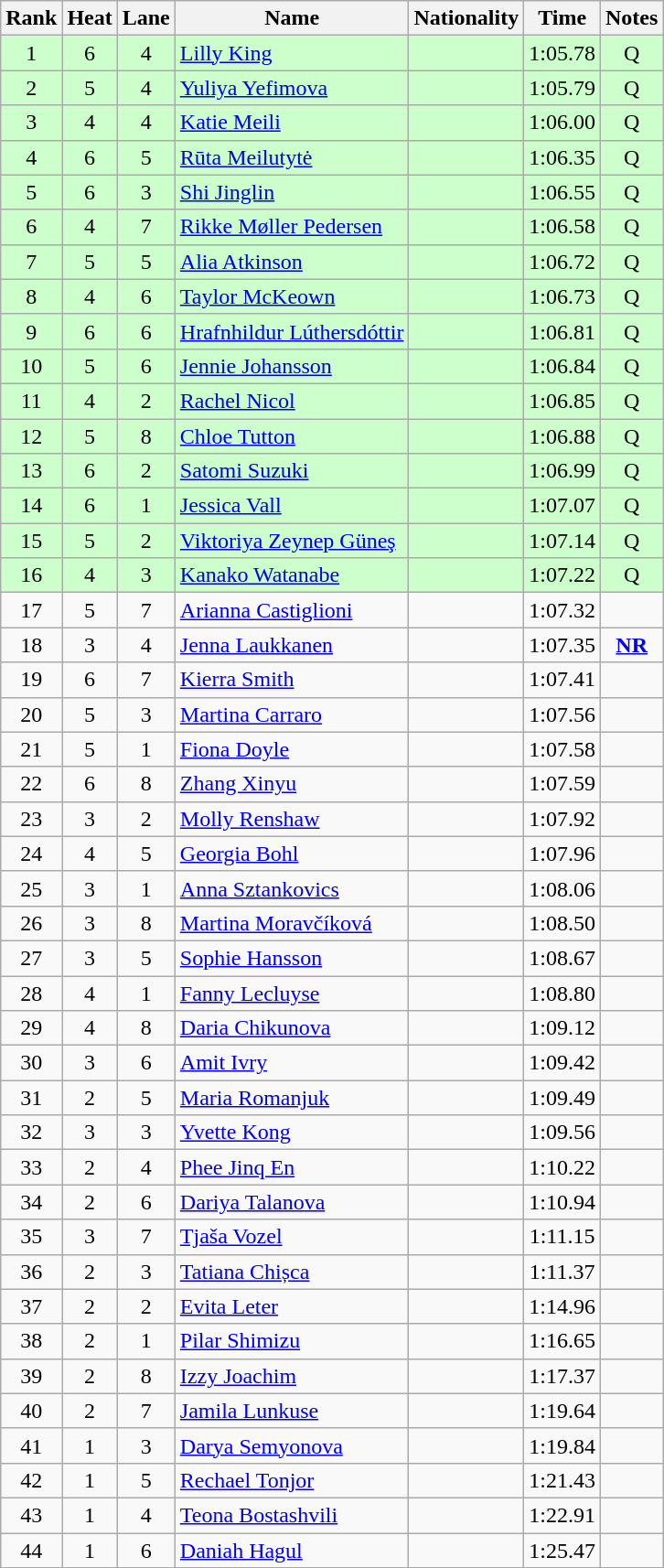<table class="wikitable sortable" style="text-align:center">
<tr>
<th>Rank</th>
<th>Heat</th>
<th>Lane</th>
<th>Name</th>
<th>Nationality</th>
<th>Time</th>
<th>Notes</th>
</tr>
<tr bgcolor=ccffcc>
<td>1</td>
<td>6</td>
<td>4</td>
<td align=left><a href='#'>Lilly King</a></td>
<td align=left></td>
<td>1:05.78</td>
<td>Q</td>
</tr>
<tr bgcolor=ccffcc>
<td>2</td>
<td>5</td>
<td>4</td>
<td align=left><a href='#'>Yuliya Yefimova</a></td>
<td align=left></td>
<td>1:05.79</td>
<td>Q</td>
</tr>
<tr bgcolor=ccffcc>
<td>3</td>
<td>4</td>
<td>4</td>
<td align=left><a href='#'>Katie Meili</a></td>
<td align=left></td>
<td>1:06.00</td>
<td>Q</td>
</tr>
<tr bgcolor=ccffcc>
<td>4</td>
<td>6</td>
<td>5</td>
<td align=left><a href='#'>Rūta Meilutytė</a></td>
<td align=left></td>
<td>1:06.35</td>
<td>Q</td>
</tr>
<tr bgcolor=ccffcc>
<td>5</td>
<td>6</td>
<td>3</td>
<td align=left><a href='#'>Shi Jinglin</a></td>
<td align=left></td>
<td>1:06.55</td>
<td>Q</td>
</tr>
<tr bgcolor=ccffcc>
<td>6</td>
<td>4</td>
<td>7</td>
<td align=left><a href='#'>Rikke Møller Pedersen</a></td>
<td align=left></td>
<td>1:06.58</td>
<td>Q</td>
</tr>
<tr bgcolor=ccffcc>
<td>7</td>
<td>5</td>
<td>5</td>
<td align=left><a href='#'>Alia Atkinson</a></td>
<td align=left></td>
<td>1:06.72</td>
<td>Q</td>
</tr>
<tr bgcolor=ccffcc>
<td>8</td>
<td>4</td>
<td>6</td>
<td align=left><a href='#'>Taylor McKeown</a></td>
<td align=left></td>
<td>1:06.73</td>
<td>Q</td>
</tr>
<tr bgcolor=ccffcc>
<td>9</td>
<td>6</td>
<td>6</td>
<td align=left><a href='#'>Hrafnhildur Lúthersdóttir</a></td>
<td align=left></td>
<td>1:06.81</td>
<td>Q</td>
</tr>
<tr bgcolor=ccffcc>
<td>10</td>
<td>5</td>
<td>6</td>
<td align=left><a href='#'>Jennie Johansson</a></td>
<td align=left></td>
<td>1:06.84</td>
<td>Q</td>
</tr>
<tr bgcolor=ccffcc>
<td>11</td>
<td>4</td>
<td>2</td>
<td align=left><a href='#'>Rachel Nicol</a></td>
<td align=left></td>
<td>1:06.85</td>
<td>Q</td>
</tr>
<tr bgcolor=ccffcc>
<td>12</td>
<td>5</td>
<td>8</td>
<td align=left><a href='#'>Chloe Tutton</a></td>
<td align=left></td>
<td>1:06.88</td>
<td>Q</td>
</tr>
<tr bgcolor=ccffcc>
<td>13</td>
<td>6</td>
<td>2</td>
<td align=left><a href='#'>Satomi Suzuki</a></td>
<td align=left></td>
<td>1:06.99</td>
<td>Q</td>
</tr>
<tr bgcolor=ccffcc>
<td>14</td>
<td>6</td>
<td>1</td>
<td align=left><a href='#'>Jessica Vall</a></td>
<td align=left></td>
<td>1:07.07</td>
<td>Q</td>
</tr>
<tr bgcolor=ccffcc>
<td>15</td>
<td>5</td>
<td>2</td>
<td align=left><a href='#'>Viktoriya Zeynep Güneş</a></td>
<td align=left></td>
<td>1:07.14</td>
<td>Q</td>
</tr>
<tr bgcolor=ccffcc>
<td>16</td>
<td>4</td>
<td>3</td>
<td align=left><a href='#'>Kanako Watanabe</a></td>
<td align=left></td>
<td>1:07.22</td>
<td>Q</td>
</tr>
<tr>
<td>17</td>
<td>5</td>
<td>7</td>
<td align=left><a href='#'>Arianna Castiglioni</a></td>
<td align=left></td>
<td>1:07.32</td>
<td></td>
</tr>
<tr>
<td>18</td>
<td>3</td>
<td>4</td>
<td align=left><a href='#'>Jenna Laukkanen</a></td>
<td align=left></td>
<td>1:07.35</td>
<td><strong><a href='#'>NR</a></strong></td>
</tr>
<tr>
<td>19</td>
<td>6</td>
<td>7</td>
<td align=left><a href='#'>Kierra Smith</a></td>
<td align=left></td>
<td>1:07.41</td>
<td></td>
</tr>
<tr>
<td>20</td>
<td>5</td>
<td>3</td>
<td align=left><a href='#'>Martina Carraro</a></td>
<td align=left></td>
<td>1:07.56</td>
<td></td>
</tr>
<tr>
<td>21</td>
<td>5</td>
<td>1</td>
<td align=left><a href='#'>Fiona Doyle</a></td>
<td align=left></td>
<td>1:07.58</td>
<td></td>
</tr>
<tr>
<td>22</td>
<td>6</td>
<td>8</td>
<td align=left><a href='#'>Zhang Xinyu</a></td>
<td align=left></td>
<td>1:07.59</td>
<td></td>
</tr>
<tr>
<td>23</td>
<td>3</td>
<td>2</td>
<td align=left><a href='#'>Molly Renshaw</a></td>
<td align=left></td>
<td>1:07.92</td>
<td></td>
</tr>
<tr>
<td>24</td>
<td>4</td>
<td>5</td>
<td align=left><a href='#'>Georgia Bohl</a></td>
<td align=left></td>
<td>1:07.96</td>
<td></td>
</tr>
<tr>
<td>25</td>
<td>3</td>
<td>1</td>
<td align=left><a href='#'>Anna Sztankovics</a></td>
<td align=left></td>
<td>1:08.06</td>
<td></td>
</tr>
<tr>
<td>26</td>
<td>3</td>
<td>8</td>
<td align=left><a href='#'>Martina Moravčíková</a></td>
<td align=left></td>
<td>1:08.50</td>
<td></td>
</tr>
<tr>
<td>27</td>
<td>3</td>
<td>5</td>
<td align=left><a href='#'>Sophie Hansson</a></td>
<td align=left></td>
<td>1:08.67</td>
<td></td>
</tr>
<tr>
<td>28</td>
<td>4</td>
<td>1</td>
<td align=left><a href='#'>Fanny Lecluyse</a></td>
<td align=left></td>
<td>1:08.80</td>
<td></td>
</tr>
<tr>
<td>29</td>
<td>4</td>
<td>8</td>
<td align=left><a href='#'>Daria Chikunova</a></td>
<td align=left></td>
<td>1:09.12</td>
<td></td>
</tr>
<tr>
<td>30</td>
<td>3</td>
<td>6</td>
<td align=left><a href='#'>Amit Ivry</a></td>
<td align=left></td>
<td>1:09.42</td>
<td></td>
</tr>
<tr>
<td>31</td>
<td>2</td>
<td>5</td>
<td align=left><a href='#'>Maria Romanjuk</a></td>
<td align=left></td>
<td>1:09.49</td>
<td></td>
</tr>
<tr>
<td>32</td>
<td>3</td>
<td>3</td>
<td align=left><a href='#'>Yvette Kong</a></td>
<td align=left></td>
<td>1:09.56</td>
<td></td>
</tr>
<tr>
<td>33</td>
<td>2</td>
<td>4</td>
<td align=left><a href='#'>Phee Jinq En</a></td>
<td align=left></td>
<td>1:10.22</td>
<td></td>
</tr>
<tr>
<td>34</td>
<td>2</td>
<td>6</td>
<td align=left><a href='#'>Dariya Talanova</a></td>
<td align=left></td>
<td>1:10.94</td>
<td></td>
</tr>
<tr>
<td>35</td>
<td>3</td>
<td>7</td>
<td align=left><a href='#'>Tjaša Vozel</a></td>
<td align=left></td>
<td>1:11.15</td>
<td></td>
</tr>
<tr>
<td>36</td>
<td>2</td>
<td>3</td>
<td align=left><a href='#'>Tatiana Chișca</a></td>
<td align=left></td>
<td>1:11.37</td>
<td></td>
</tr>
<tr>
<td>37</td>
<td>2</td>
<td>2</td>
<td align=left><a href='#'>Evita Leter</a></td>
<td align=left></td>
<td>1:14.96</td>
<td></td>
</tr>
<tr>
<td>38</td>
<td>2</td>
<td>1</td>
<td align=left><a href='#'>Pilar Shimizu</a></td>
<td align=left></td>
<td>1:16.65</td>
<td></td>
</tr>
<tr>
<td>39</td>
<td>2</td>
<td>8</td>
<td align=left><a href='#'>Izzy Joachim</a></td>
<td align=left></td>
<td>1:17.37</td>
<td></td>
</tr>
<tr>
<td>40</td>
<td>2</td>
<td>7</td>
<td align=left><a href='#'>Jamila Lunkuse</a></td>
<td align=left></td>
<td>1:19.64</td>
<td></td>
</tr>
<tr>
<td>41</td>
<td>1</td>
<td>3</td>
<td align=left><a href='#'>Darya Semyonova</a></td>
<td align=left></td>
<td>1:19.84</td>
<td></td>
</tr>
<tr>
<td>42</td>
<td>1</td>
<td>5</td>
<td align=left><a href='#'>Rechael Tonjor</a></td>
<td align=left></td>
<td>1:21.43</td>
<td></td>
</tr>
<tr>
<td>43</td>
<td>1</td>
<td>4</td>
<td align=left><a href='#'>Teona Bostashvili</a></td>
<td align=left></td>
<td>1:22.91</td>
<td></td>
</tr>
<tr>
<td>44</td>
<td>1</td>
<td>6</td>
<td align=left><a href='#'>Daniah Hagul</a></td>
<td align=left></td>
<td>1:25.47</td>
<td></td>
</tr>
</table>
